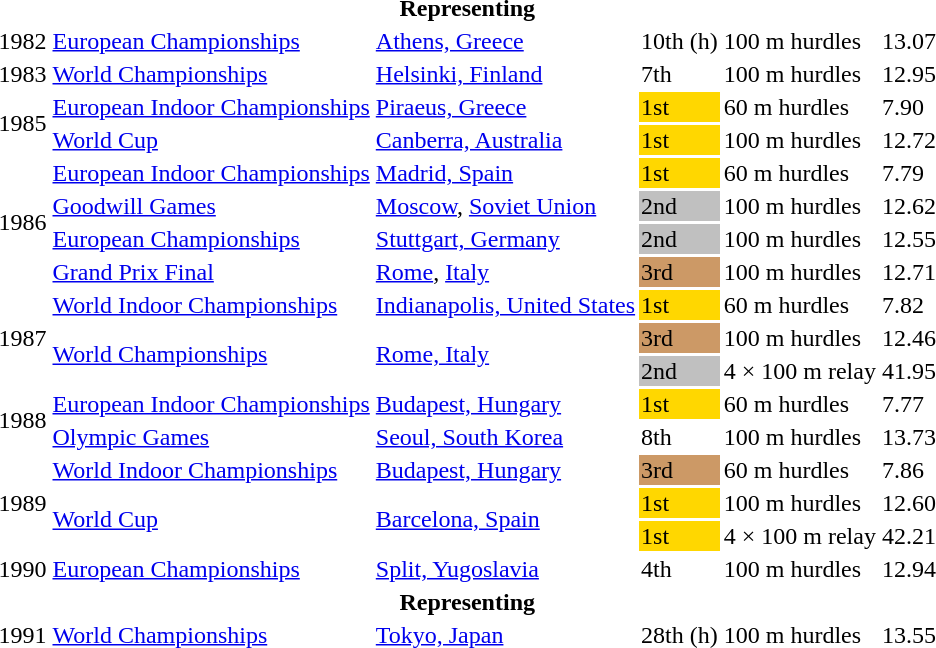<table>
<tr>
<th colspan="6">Representing </th>
</tr>
<tr>
<td>1982</td>
<td><a href='#'>European Championships</a></td>
<td><a href='#'>Athens, Greece</a></td>
<td>10th (h)</td>
<td>100 m hurdles</td>
<td>13.07</td>
</tr>
<tr>
<td>1983</td>
<td><a href='#'>World Championships</a></td>
<td><a href='#'>Helsinki, Finland</a></td>
<td>7th</td>
<td>100 m hurdles</td>
<td>12.95</td>
</tr>
<tr>
<td rowspan=2>1985</td>
<td><a href='#'>European Indoor Championships</a></td>
<td><a href='#'>Piraeus, Greece</a></td>
<td bgcolor="gold">1st</td>
<td>60 m hurdles</td>
<td>7.90</td>
</tr>
<tr>
<td><a href='#'>World Cup</a></td>
<td><a href='#'>Canberra, Australia</a></td>
<td bgcolor="gold">1st</td>
<td>100 m hurdles</td>
<td>12.72</td>
</tr>
<tr>
<td rowspan=4>1986</td>
<td><a href='#'>European Indoor Championships</a></td>
<td><a href='#'>Madrid, Spain</a></td>
<td bgcolor="gold">1st</td>
<td>60 m hurdles</td>
<td>7.79</td>
</tr>
<tr>
<td><a href='#'>Goodwill Games</a></td>
<td><a href='#'>Moscow</a>, <a href='#'>Soviet Union</a></td>
<td bgcolor=silver>2nd</td>
<td>100 m hurdles</td>
<td>12.62</td>
</tr>
<tr>
<td><a href='#'>European Championships</a></td>
<td><a href='#'>Stuttgart, Germany</a></td>
<td bgcolor="silver">2nd</td>
<td>100 m hurdles</td>
<td>12.55</td>
</tr>
<tr>
<td><a href='#'>Grand Prix Final</a></td>
<td><a href='#'>Rome</a>, <a href='#'>Italy</a></td>
<td bgcolor=cc9966>3rd</td>
<td>100 m hurdles</td>
<td>12.71</td>
</tr>
<tr>
<td rowspan=3>1987</td>
<td><a href='#'>World Indoor Championships</a></td>
<td><a href='#'>Indianapolis, United States</a></td>
<td bgcolor="gold">1st</td>
<td>60 m hurdles</td>
<td>7.82</td>
</tr>
<tr>
<td rowspan=2><a href='#'>World Championships</a></td>
<td rowspan=2><a href='#'>Rome, Italy</a></td>
<td bgcolor="cc9966">3rd</td>
<td>100 m hurdles</td>
<td>12.46</td>
</tr>
<tr>
<td bgcolor="silver">2nd</td>
<td>4 × 100 m relay</td>
<td>41.95</td>
</tr>
<tr>
<td rowspan=2>1988</td>
<td><a href='#'>European Indoor Championships</a></td>
<td><a href='#'>Budapest, Hungary</a></td>
<td bgcolor="gold">1st</td>
<td>60 m hurdles</td>
<td>7.77</td>
</tr>
<tr>
<td><a href='#'>Olympic Games</a></td>
<td><a href='#'>Seoul, South Korea</a></td>
<td>8th</td>
<td>100 m hurdles</td>
<td>13.73</td>
</tr>
<tr>
<td rowspan=3>1989</td>
<td><a href='#'>World Indoor Championships</a></td>
<td><a href='#'>Budapest, Hungary</a></td>
<td bgcolor="cc9966">3rd</td>
<td>60 m hurdles</td>
<td>7.86</td>
</tr>
<tr>
<td rowspan=2><a href='#'>World Cup</a></td>
<td rowspan=2><a href='#'>Barcelona, Spain</a></td>
<td bgcolor="gold">1st</td>
<td>100 m hurdles</td>
<td>12.60</td>
</tr>
<tr>
<td bgcolor="gold">1st</td>
<td>4 × 100 m relay</td>
<td>42.21</td>
</tr>
<tr>
<td>1990</td>
<td><a href='#'>European Championships</a></td>
<td><a href='#'>Split, Yugoslavia</a></td>
<td>4th</td>
<td>100 m hurdles</td>
<td>12.94</td>
</tr>
<tr>
<th colspan="6">Representing </th>
</tr>
<tr>
<td>1991</td>
<td><a href='#'>World Championships</a></td>
<td><a href='#'>Tokyo, Japan</a></td>
<td>28th (h)</td>
<td>100 m hurdles</td>
<td>13.55</td>
</tr>
</table>
